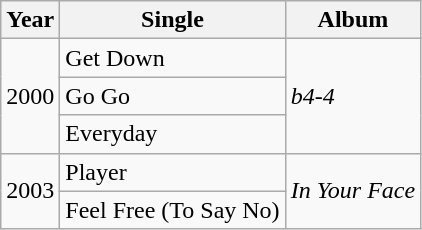<table class="wikitable">
<tr>
<th>Year</th>
<th>Single</th>
<th>Album</th>
</tr>
<tr>
<td rowspan=3>2000</td>
<td>Get Down</td>
<td rowspan=3><em>b4-4</em></td>
</tr>
<tr>
<td>Go Go</td>
</tr>
<tr>
<td>Everyday</td>
</tr>
<tr>
<td rowspan=2>2003</td>
<td>Player</td>
<td rowspan=2><em>In Your Face</em></td>
</tr>
<tr>
<td>Feel Free (To Say No)</td>
</tr>
</table>
